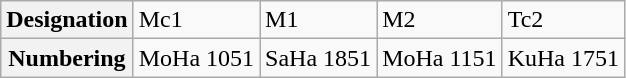<table class="wikitable">
<tr>
<th>Designation</th>
<td>Mc1</td>
<td>M1</td>
<td>M2</td>
<td>Tc2</td>
</tr>
<tr>
<th>Numbering</th>
<td>MoHa 1051</td>
<td>SaHa 1851</td>
<td>MoHa 1151</td>
<td>KuHa 1751</td>
</tr>
</table>
